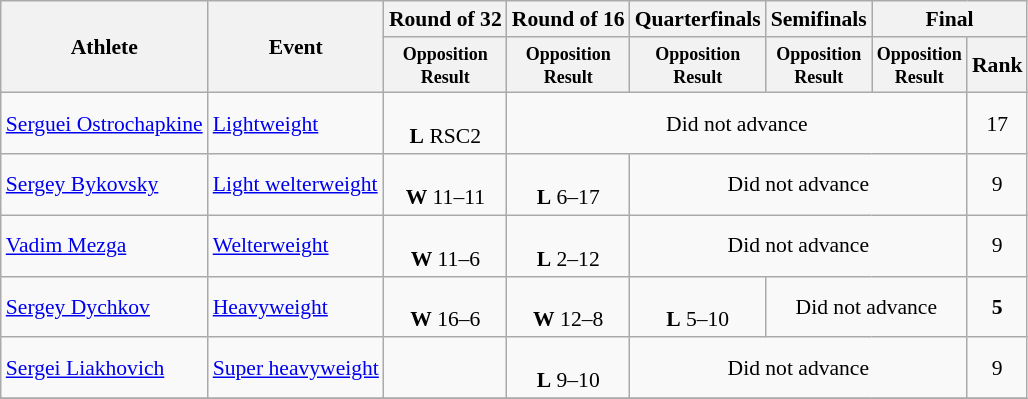<table class=wikitable style="font-size:90%">
<tr>
<th rowspan="2">Athlete</th>
<th rowspan="2">Event</th>
<th>Round of 32</th>
<th>Round of 16</th>
<th>Quarterfinals</th>
<th>Semifinals</th>
<th colspan="2">Final</th>
</tr>
<tr>
<th style="line-height:1em"><small>Opposition<br>Result</small></th>
<th style="line-height:1em"><small>Opposition<br>Result</small></th>
<th style="line-height:1em"><small>Opposition<br>Result</small></th>
<th style="line-height:1em"><small>Opposition<br>Result</small></th>
<th style="line-height:1em"><small>Opposition<br>Result</small></th>
<th>Rank</th>
</tr>
<tr>
<td><a href='#'>Serguei Ostrochapkine</a></td>
<td><a href='#'>Lightweight</a></td>
<td align="center"><br><strong>L</strong> RSC2</td>
<td align="center" colspan="4">Did not advance</td>
<td align=center>17</td>
</tr>
<tr>
<td><a href='#'>Sergey Bykovsky</a></td>
<td><a href='#'>Light welterweight</a></td>
<td align="center"><br><strong>W</strong> 11–11</td>
<td align="center"><br><strong>L</strong> 6–17</td>
<td align="center" colspan="3">Did not advance</td>
<td align=center>9</td>
</tr>
<tr>
<td><a href='#'>Vadim Mezga</a></td>
<td><a href='#'>Welterweight</a></td>
<td align="center"><br><strong>W</strong> 11–6</td>
<td align="center"><br><strong>L</strong> 2–12</td>
<td align="center" colspan="3">Did not advance</td>
<td align=center>9</td>
</tr>
<tr>
<td><a href='#'>Sergey Dychkov</a></td>
<td><a href='#'>Heavyweight</a></td>
<td align="center"><br><strong>W</strong> 16–6</td>
<td align="center"><br><strong>W</strong> 12–8</td>
<td align="center"><br><strong>L</strong> 5–10</td>
<td align="center" colspan="2">Did not advance</td>
<td align=center><strong>5</strong></td>
</tr>
<tr>
<td><a href='#'>Sergei Liakhovich</a></td>
<td><a href='#'>Super heavyweight</a></td>
<td></td>
<td align="center"><br><strong>L</strong> 9–10</td>
<td align="center" colspan="3">Did not advance</td>
<td align=center>9</td>
</tr>
<tr>
</tr>
</table>
